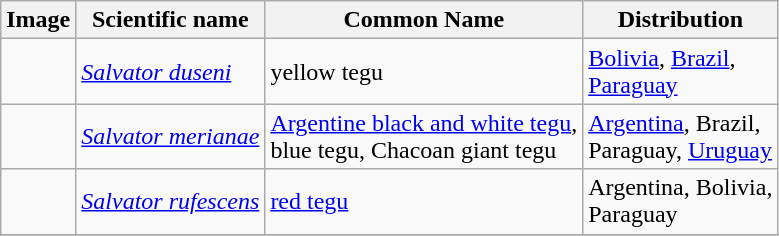<table class="wikitable">
<tr>
<th>Image</th>
<th>Scientific name</th>
<th>Common Name</th>
<th>Distribution</th>
</tr>
<tr>
<td></td>
<td><em><a href='#'>Salvator duseni</a></em><br></td>
<td>yellow tegu</td>
<td><a href='#'>Bolivia</a>, <a href='#'>Brazil</a>,<br><a href='#'>Paraguay</a></td>
</tr>
<tr>
<td></td>
<td><em><a href='#'>Salvator merianae</a></em><br></td>
<td><a href='#'>Argentine black and white tegu</a>,<br>blue tegu, Chacoan giant tegu</td>
<td><a href='#'>Argentina</a>, Brazil,<br>Paraguay, <a href='#'>Uruguay</a></td>
</tr>
<tr>
<td></td>
<td><em><a href='#'>Salvator rufescens</a></em><br></td>
<td><a href='#'>red tegu</a></td>
<td>Argentina, Bolivia,<br>Paraguay</td>
</tr>
<tr>
</tr>
</table>
